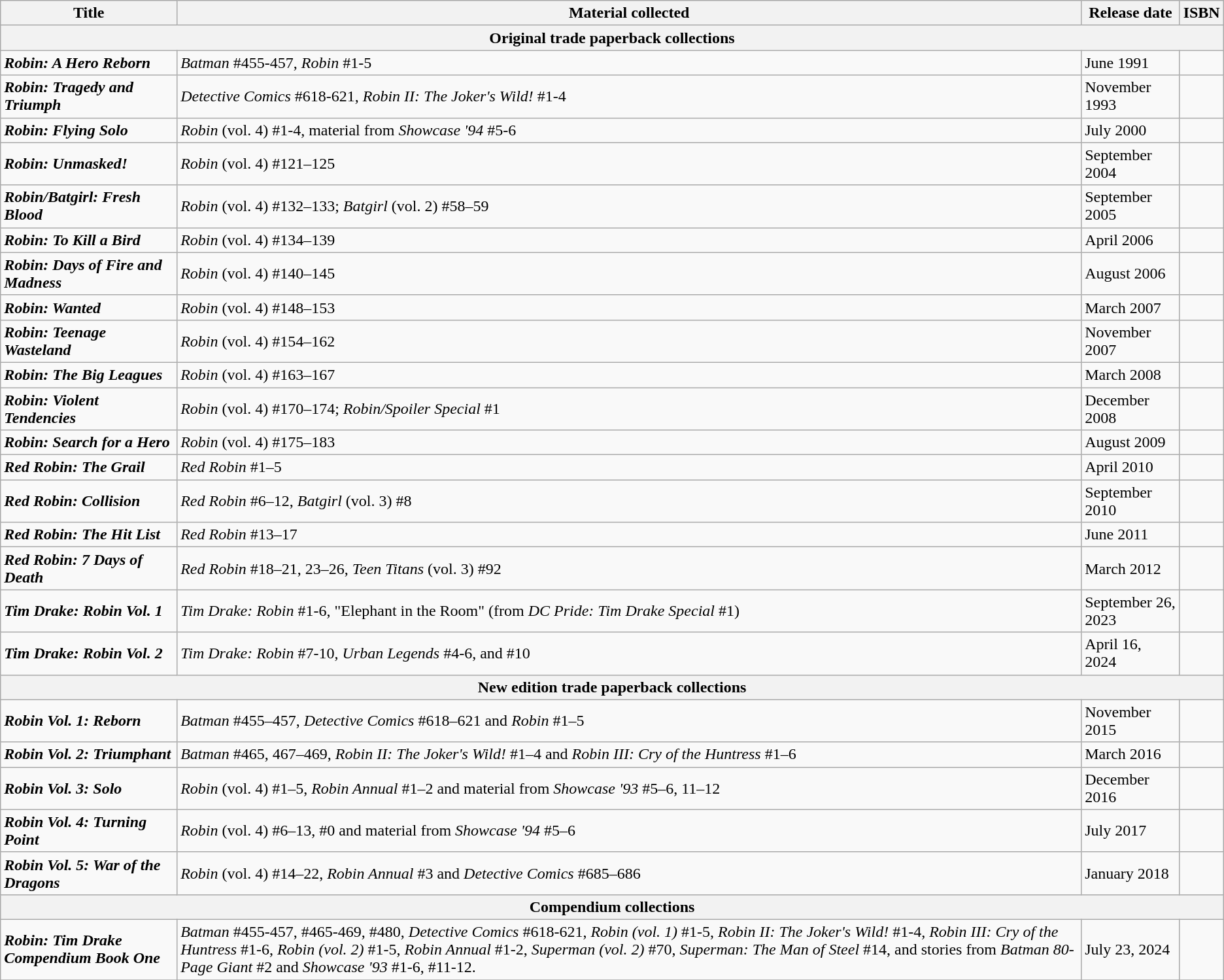<table class="wikitable">
<tr>
<th>Title</th>
<th class="unsortable">Material collected</th>
<th class="unsortable">Release date</th>
<th class="unsortable">ISBN</th>
</tr>
<tr>
<th colspan="4">Original trade paperback collections</th>
</tr>
<tr>
<td><strong><em>Robin: A Hero Reborn</em></strong></td>
<td><em>Batman</em> #455-457, <em>Robin</em> #1-5</td>
<td>June 1991</td>
<td></td>
</tr>
<tr>
<td><strong><em>Robin: Tragedy and Triumph</em></strong></td>
<td><em>Detective Comics</em> #618-621, <em>Robin II: The Joker's Wild!</em> #1-4</td>
<td>November 1993</td>
<td></td>
</tr>
<tr>
<td><strong><em>Robin: Flying Solo</em></strong></td>
<td><em>Robin</em> (vol. 4) #1-4, material from <em>Showcase '94</em> #5-6</td>
<td>July 2000</td>
<td></td>
</tr>
<tr>
<td><strong><em>Robin: Unmasked!</em></strong></td>
<td><em>Robin</em> (vol. 4) #121–125</td>
<td>September 2004</td>
<td></td>
</tr>
<tr>
<td><strong><em>Robin/Batgirl: Fresh Blood</em></strong></td>
<td><em>Robin</em> (vol. 4) #132–133; <em>Batgirl</em> (vol. 2) #58–59</td>
<td>September 2005</td>
<td></td>
</tr>
<tr>
<td><strong><em>Robin: To Kill a Bird</em></strong></td>
<td><em>Robin</em> (vol. 4) #134–139</td>
<td>April 2006</td>
<td></td>
</tr>
<tr>
<td><strong><em>Robin: Days of Fire and Madness</em></strong></td>
<td><em>Robin</em> (vol. 4) #140–145</td>
<td>August 2006</td>
<td></td>
</tr>
<tr>
<td><strong><em>Robin: Wanted</em></strong></td>
<td><em>Robin</em> (vol. 4) #148–153</td>
<td>March 2007</td>
<td></td>
</tr>
<tr>
<td><strong><em>Robin: Teenage Wasteland</em></strong></td>
<td><em>Robin</em> (vol. 4) #154–162</td>
<td>November 2007</td>
<td></td>
</tr>
<tr>
<td><strong><em>Robin: The Big Leagues</em></strong></td>
<td><em>Robin</em> (vol. 4) #163–167</td>
<td>March 2008</td>
<td></td>
</tr>
<tr>
<td><strong><em>Robin: Violent Tendencies</em></strong></td>
<td><em>Robin</em> (vol. 4) #170–174; <em>Robin/Spoiler Special</em> #1</td>
<td>December 2008</td>
<td></td>
</tr>
<tr>
<td><strong><em>Robin: Search for a Hero</em></strong></td>
<td><em>Robin</em> (vol. 4) #175–183</td>
<td>August 2009</td>
<td></td>
</tr>
<tr>
<td><strong><em>Red Robin: The Grail</em></strong></td>
<td><em>Red Robin</em> #1–5</td>
<td>April 2010</td>
<td></td>
</tr>
<tr>
<td><strong><em>Red Robin: Collision</em></strong></td>
<td><em>Red Robin</em> #6–12, <em>Batgirl</em> (vol. 3) #8</td>
<td>September 2010</td>
<td></td>
</tr>
<tr>
<td><strong><em>Red Robin: The Hit List</em></strong></td>
<td><em>Red Robin</em> #13–17</td>
<td>June 2011</td>
<td></td>
</tr>
<tr>
<td><strong><em>Red Robin: 7 Days of Death</em></strong></td>
<td><em>Red Robin</em> #18–21, 23–26, <em>Teen Titans</em> (vol. 3) #92</td>
<td>March 2012</td>
<td></td>
</tr>
<tr>
<td><strong><em>Tim Drake: Robin Vol. 1</em></strong></td>
<td><em>Tim Drake: Robin</em> #1-6, "Elephant in the Room" (from <em>DC Pride: Tim Drake Special</em> #1)</td>
<td>September 26, 2023</td>
<td></td>
</tr>
<tr>
<td><strong><em>Tim Drake: Robin Vol. 2</em></strong></td>
<td><em>Tim Drake: Robin</em> #7-10, <em>Urban Legends</em> #4-6, and #10</td>
<td>April 16, 2024</td>
<td></td>
</tr>
<tr>
<th colspan="4">New edition trade paperback collections</th>
</tr>
<tr>
<td><strong><em>Robin Vol. 1: Reborn</em></strong></td>
<td><em>Batman</em> #455–457, <em>Detective Comics</em> #618–621 and <em>Robin</em> #1–5</td>
<td>November 2015</td>
<td></td>
</tr>
<tr>
<td><strong><em>Robin Vol. 2: Triumphant</em></strong></td>
<td><em>Batman</em> #465, 467–469, <em>Robin II: The Joker's Wild!</em> #1–4 and <em>Robin III: Cry of the Huntress</em> #1–6</td>
<td>March 2016</td>
<td></td>
</tr>
<tr>
<td><strong><em>Robin Vol. 3: Solo</em></strong></td>
<td><em>Robin</em> (vol. 4) #1–5, <em>Robin Annual</em> #1–2 and material from <em>Showcase '93</em> #5–6, 11–12</td>
<td>December 2016</td>
<td></td>
</tr>
<tr>
<td><strong><em>Robin Vol. 4: Turning Point</em></strong></td>
<td><em>Robin</em> (vol. 4) #6–13, #0 and material from <em>Showcase '94</em> #5–6</td>
<td>July 2017</td>
<td></td>
</tr>
<tr>
<td><strong><em>Robin Vol. 5: War of the Dragons</em></strong></td>
<td><em>Robin</em> (vol. 4) #14–22, <em>Robin Annual</em> #3 and <em>Detective Comics</em> #685–686</td>
<td>January 2018</td>
<td></td>
</tr>
<tr>
<th colspan="4">Compendium collections</th>
</tr>
<tr>
<td><strong><em>Robin: Tim Drake Compendium Book One</em></strong></td>
<td><em>Batman</em> #455-457, #465-469, #480, <em>Detective Comics</em> #618-621, <em>Robin (vol. 1)</em> #1-5, <em>Robin II: The Joker's Wild!</em> #1-4, <em>Robin III: Cry of the Huntress</em> #1-6, <em>Robin (vol. 2)</em> #1-5, <em>Robin Annual</em> #1-2, <em>Superman (vol. 2)</em> #70, <em>Superman: The Man of Steel</em> #14, and stories from <em>Batman 80-Page Giant</em> #2 and <em>Showcase '93</em> #1-6, #11-12.</td>
<td>July 23, 2024</td>
<td></td>
</tr>
<tr>
</tr>
</table>
